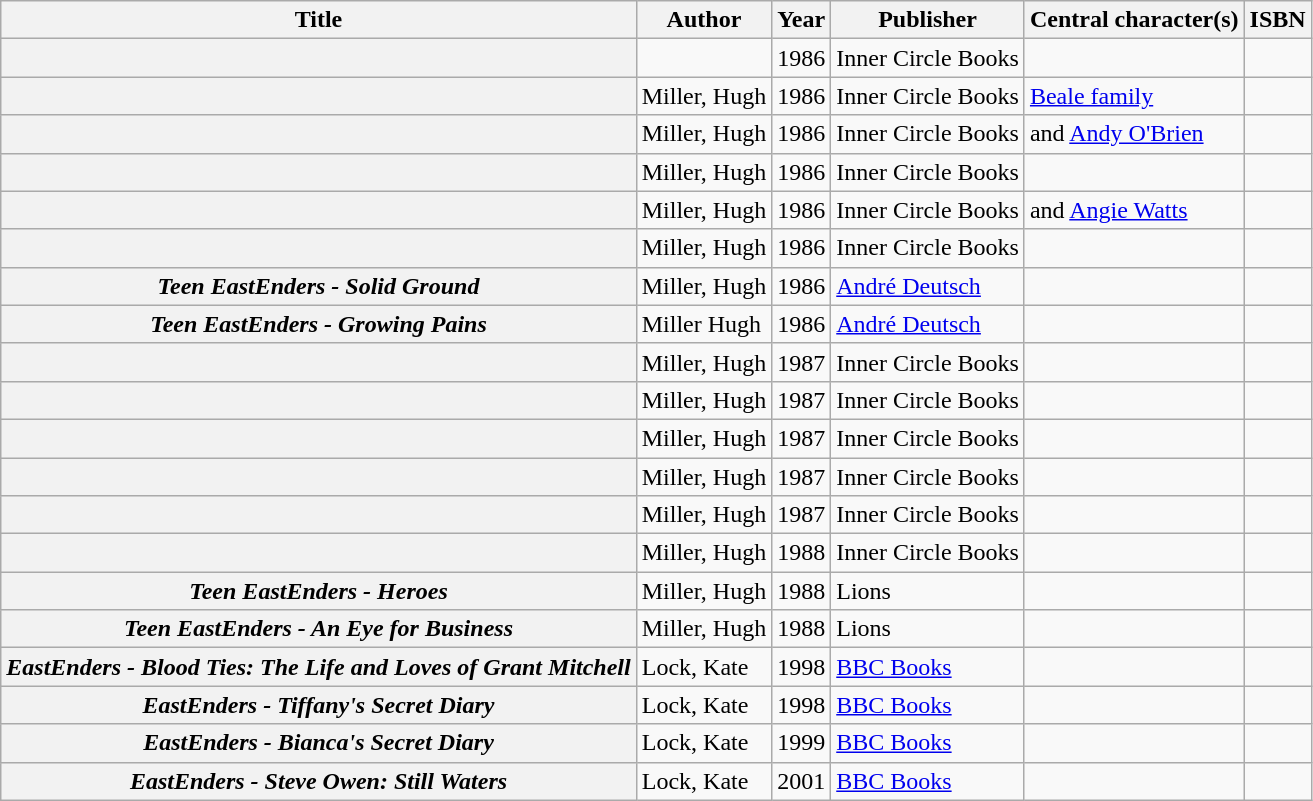<table class="wikitable sortable plainrowheaders">
<tr>
<th scope="col">Title</th>
<th scope="col">Author</th>
<th scope="col">Year</th>
<th scope="col">Publisher</th>
<th scope="col">Central character(s)</th>
<th scope="col">ISBN</th>
</tr>
<tr>
<th scope="row"><em></em></th>
<td></td>
<td>1986</td>
<td>Inner Circle Books</td>
<td></td>
<td></td>
</tr>
<tr>
<th scope="row"><em></em></th>
<td>Miller, Hugh</td>
<td>1986</td>
<td>Inner Circle Books</td>
<td><a href='#'>Beale family</a></td>
<td></td>
</tr>
<tr>
<th scope="row"><em></em></th>
<td>Miller, Hugh</td>
<td>1986</td>
<td>Inner Circle Books</td>
<td> and <a href='#'>Andy O'Brien</a></td>
<td></td>
</tr>
<tr>
<th scope="row"><em></em></th>
<td>Miller, Hugh</td>
<td>1986</td>
<td>Inner Circle Books</td>
<td></td>
<td></td>
</tr>
<tr>
<th scope="row"><em></em></th>
<td>Miller, Hugh</td>
<td>1986</td>
<td>Inner Circle Books</td>
<td> and <a href='#'>Angie Watts</a></td>
<td></td>
</tr>
<tr>
<th scope="row"><em></em></th>
<td>Miller, Hugh</td>
<td>1986</td>
<td>Inner Circle Books</td>
<td></td>
<td></td>
</tr>
<tr>
<th scope="row"><em>Teen EastEnders - Solid Ground</em></th>
<td>Miller, Hugh</td>
<td>1986</td>
<td><a href='#'>André Deutsch</a></td>
<td></td>
<td></td>
</tr>
<tr>
<th scope="row"><em>Teen EastEnders - Growing Pains</em></th>
<td>Miller Hugh</td>
<td>1986</td>
<td><a href='#'>André Deutsch</a></td>
<td></td>
<td></td>
</tr>
<tr>
<th scope="row"><em></em></th>
<td>Miller, Hugh</td>
<td>1987</td>
<td>Inner Circle Books</td>
<td></td>
<td></td>
</tr>
<tr>
<th scope="row"><em></em></th>
<td>Miller, Hugh</td>
<td>1987</td>
<td>Inner Circle Books</td>
<td></td>
<td></td>
</tr>
<tr>
<th scope="row"><em></em></th>
<td>Miller, Hugh</td>
<td>1987</td>
<td>Inner Circle Books</td>
<td></td>
<td></td>
</tr>
<tr>
<th scope="row"><em></em></th>
<td>Miller, Hugh</td>
<td>1987</td>
<td>Inner Circle Books</td>
<td></td>
<td></td>
</tr>
<tr>
<th scope="row"><em></em></th>
<td>Miller, Hugh</td>
<td>1987</td>
<td>Inner Circle Books</td>
<td></td>
<td></td>
</tr>
<tr>
<th scope="row"><em></em></th>
<td>Miller, Hugh</td>
<td>1988</td>
<td>Inner Circle Books</td>
<td></td>
<td></td>
</tr>
<tr>
<th scope="row"><em>Teen EastEnders - Heroes</em></th>
<td>Miller, Hugh</td>
<td>1988</td>
<td>Lions</td>
<td></td>
<td></td>
</tr>
<tr>
<th scope="row"><em>Teen EastEnders - An Eye for Business</em></th>
<td>Miller, Hugh</td>
<td>1988</td>
<td>Lions</td>
<td></td>
<td></td>
</tr>
<tr>
<th scope="row"><em>EastEnders - Blood Ties: The Life and Loves of Grant Mitchell</em></th>
<td>Lock, Kate</td>
<td>1998</td>
<td><a href='#'>BBC Books</a></td>
<td></td>
<td></td>
</tr>
<tr>
<th scope="row"><em>EastEnders - Tiffany's Secret Diary</em></th>
<td>Lock, Kate</td>
<td>1998</td>
<td><a href='#'>BBC Books</a></td>
<td></td>
<td></td>
</tr>
<tr>
<th scope="row"><em>EastEnders - Bianca's Secret Diary</em></th>
<td>Lock, Kate</td>
<td>1999</td>
<td><a href='#'>BBC Books</a></td>
<td></td>
<td></td>
</tr>
<tr>
<th scope="row"><em>EastEnders - Steve Owen: Still Waters</em></th>
<td>Lock, Kate</td>
<td>2001</td>
<td><a href='#'>BBC Books</a></td>
<td></td>
<td></td>
</tr>
</table>
